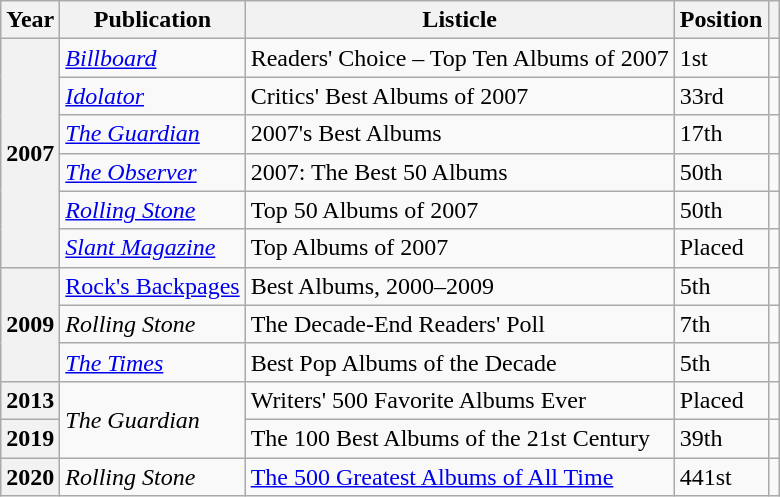<table class="wikitable sortable plainrowheaders">
<tr>
<th scope="col">Year</th>
<th scope="col">Publication</th>
<th scope="col">Listicle</th>
<th scope="col">Position</th>
<th scope="col" class="unsortable"></th>
</tr>
<tr>
<th rowspan="6" scope="row">2007</th>
<td><em><a href='#'>Billboard</a></em></td>
<td>Readers' Choice – Top Ten Albums of 2007</td>
<td>1st</td>
<td></td>
</tr>
<tr>
<td><em><a href='#'>Idolator</a></em></td>
<td>Critics' Best Albums of 2007</td>
<td>33rd</td>
<td></td>
</tr>
<tr>
<td><em><a href='#'>The Guardian</a></em></td>
<td>2007's Best Albums</td>
<td>17th</td>
<td></td>
</tr>
<tr>
<td><em><a href='#'>The Observer</a></em></td>
<td>2007: The Best 50 Albums</td>
<td>50th</td>
<td></td>
</tr>
<tr>
<td><em><a href='#'>Rolling Stone</a></em></td>
<td>Top 50 Albums of 2007</td>
<td>50th</td>
<td></td>
</tr>
<tr>
<td><em><a href='#'>Slant Magazine</a></em></td>
<td>Top Albums of 2007</td>
<td>Placed</td>
<td></td>
</tr>
<tr>
<th rowspan="3" scope="row">2009</th>
<td><a href='#'>Rock's Backpages</a></td>
<td>Best Albums, 2000–2009</td>
<td>5th</td>
<td></td>
</tr>
<tr>
<td><em>Rolling Stone</em></td>
<td>The Decade-End Readers' Poll</td>
<td>7th</td>
<td></td>
</tr>
<tr>
<td><em><a href='#'>The Times</a></em></td>
<td>Best Pop Albums of the Decade</td>
<td>5th</td>
<td></td>
</tr>
<tr>
<th scope="row">2013</th>
<td rowspan="2"><em>The Guardian</em></td>
<td>Writers' 500 Favorite Albums Ever</td>
<td>Placed</td>
<td></td>
</tr>
<tr>
<th scope="row">2019</th>
<td>The 100 Best Albums of the 21st Century</td>
<td>39th</td>
<td></td>
</tr>
<tr>
<th scope="row">2020</th>
<td><em>Rolling Stone</em></td>
<td><a href='#'>The 500 Greatest Albums of All Time</a></td>
<td>441st</td>
<td></td>
</tr>
</table>
